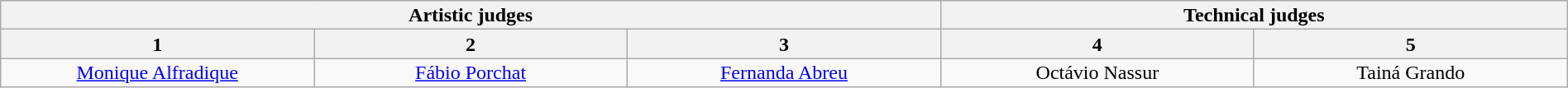<table class="wikitable" style="font-size:100%; line-height:16px; text-align:center" width="100%">
<tr>
<th colspan=3>Artistic judges</th>
<th colspan=2>Technical judges</th>
</tr>
<tr>
<th width="20.0%">1</th>
<th width="20.0%">2</th>
<th width="20.0%">3</th>
<th width="20.0%">4</th>
<th width="20.0%">5</th>
</tr>
<tr>
<td><a href='#'>Monique Alfradique</a></td>
<td><a href='#'>Fábio Porchat</a></td>
<td><a href='#'>Fernanda Abreu</a></td>
<td>Octávio Nassur</td>
<td>Tainá Grando</td>
</tr>
</table>
